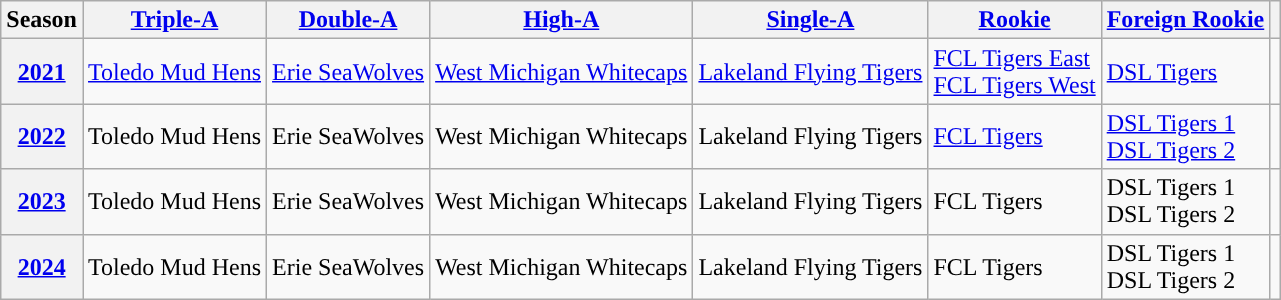<table class="wikitable plainrowheaders">
<tr>
<th scope="col">Season</th>
<th scope="col"><a href='#'><span>Triple-A</span></a></th>
<th scope="col"><a href='#'><span>Double-A</span></a></th>
<th scope="col"><a href='#'><span>High-A</span></a></th>
<th scope="col"><a href='#'><span>Single-A</span></a></th>
<th scope="col"><a href='#'><span>Rookie</span></a></th>
<th scope="col"><a href='#'><span>Foreign Rookie</span></a></th>
<th scope="col"></th>
</tr>
<tr>
<th scope="row" style="text-align:center"><a href='#'>2021</a></th>
<td><a href='#'>Toledo Mud Hens</a></td>
<td><a href='#'>Erie SeaWolves</a></td>
<td><a href='#'>West Michigan Whitecaps</a></td>
<td><a href='#'>Lakeland Flying Tigers</a></td>
<td><a href='#'>FCL Tigers East</a><br><a href='#'>FCL Tigers West</a></td>
<td><a href='#'>DSL Tigers</a></td>
<td align="center"></td>
</tr>
<tr>
<th scope="row" style="text-align:center"><a href='#'>2022</a></th>
<td>Toledo Mud Hens</td>
<td>Erie SeaWolves</td>
<td>West Michigan Whitecaps</td>
<td>Lakeland Flying Tigers</td>
<td><a href='#'>FCL Tigers</a></td>
<td><a href='#'>DSL Tigers 1</a><br><a href='#'>DSL Tigers 2</a></td>
<td align="center"></td>
</tr>
<tr>
<th scope="row" style="text-align:center"><a href='#'>2023</a></th>
<td>Toledo Mud Hens</td>
<td>Erie SeaWolves</td>
<td>West Michigan Whitecaps</td>
<td>Lakeland Flying Tigers</td>
<td>FCL Tigers</td>
<td>DSL Tigers 1<br>DSL Tigers 2</td>
<td align="center"></td>
</tr>
<tr>
<th scope="row" style="text-align:center"><a href='#'>2024</a></th>
<td>Toledo Mud Hens</td>
<td>Erie SeaWolves</td>
<td>West Michigan Whitecaps</td>
<td>Lakeland Flying Tigers</td>
<td>FCL Tigers</td>
<td>DSL Tigers 1<br>DSL Tigers 2</td>
<td align="center"></td>
</tr>
</table>
